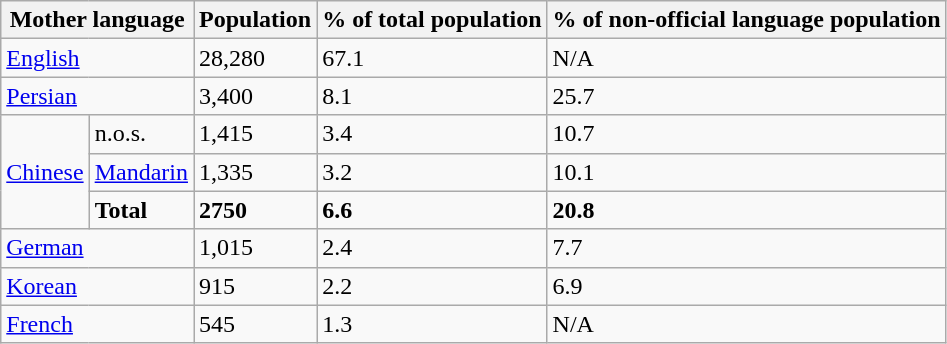<table class="wikitable">
<tr>
<th colspan="2">Mother language</th>
<th>Population</th>
<th>% of total population</th>
<th>% of non-official language population</th>
</tr>
<tr>
<td colspan="2"><a href='#'>English</a></td>
<td>28,280</td>
<td>67.1</td>
<td>N/A</td>
</tr>
<tr>
<td colspan="2"><a href='#'>Persian</a></td>
<td>3,400</td>
<td>8.1</td>
<td>25.7</td>
</tr>
<tr>
<td rowspan="3"><a href='#'>Chinese</a></td>
<td>n.o.s.</td>
<td>1,415</td>
<td>3.4</td>
<td>10.7</td>
</tr>
<tr>
<td><a href='#'>Mandarin</a></td>
<td>1,335</td>
<td>3.2</td>
<td>10.1</td>
</tr>
<tr>
<td><strong>Total</strong></td>
<td><strong>2750</strong></td>
<td><strong>6.6</strong></td>
<td><strong>20.8</strong></td>
</tr>
<tr>
<td colspan="2"><a href='#'>German</a></td>
<td>1,015</td>
<td>2.4</td>
<td>7.7</td>
</tr>
<tr>
<td colspan="2"><a href='#'>Korean</a></td>
<td>915</td>
<td>2.2</td>
<td>6.9</td>
</tr>
<tr>
<td colspan="2"><a href='#'>French</a></td>
<td>545</td>
<td>1.3</td>
<td>N/A</td>
</tr>
</table>
